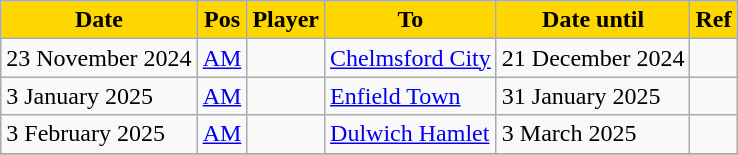<table class="wikitable plainrowheaders sortable">
<tr>
<th style="background:#ffd700;color:#000;">Date</th>
<th style="background:#ffd700;color:#000;">Pos</th>
<th style="background:#ffd700;color:#000;">Player</th>
<th style="background:#ffd700;color:#000;">To</th>
<th style="background:#ffd700;color:#000;">Date until</th>
<th style="background:#ffd700;color:#000;">Ref</th>
</tr>
<tr>
<td>23 November 2024</td>
<td><a href='#'>AM</a></td>
<td></td>
<td><a href='#'>Chelmsford City</a></td>
<td>21 December 2024</td>
<td></td>
</tr>
<tr>
<td>3 January 2025</td>
<td><a href='#'>AM</a></td>
<td></td>
<td><a href='#'>Enfield Town</a></td>
<td>31 January 2025</td>
<td></td>
</tr>
<tr>
<td>3 February 2025</td>
<td><a href='#'>AM</a></td>
<td></td>
<td><a href='#'>Dulwich Hamlet</a></td>
<td>3 March 2025</td>
<td></td>
</tr>
<tr>
</tr>
</table>
